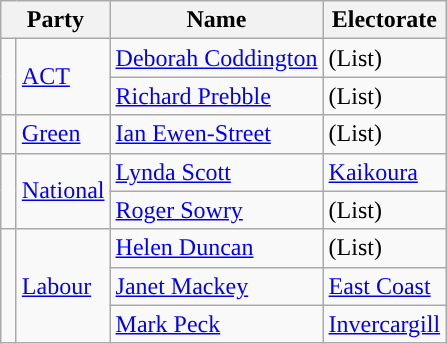<table class="wikitable">
<tr>
<th colspan=2>Party</th>
<th>Name</th>
<th>Electorate</th>
</tr>
<tr>
<td rowspan=2 width=3 style="background-color: "></td>
<td rowspan=2><a href='#'>ACT</a></td>
<td><a href='#'>Deborah Coddington</a></td>
<td>(List)</td>
</tr>
<tr>
<td><a href='#'>Richard Prebble</a></td>
<td>(List)</td>
</tr>
<tr>
<td style="background-color: "></td>
<td><a href='#'>Green</a></td>
<td><a href='#'>Ian Ewen-Street</a></td>
<td>(List)</td>
</tr>
<tr>
<td rowspan=2 style="background-color: "></td>
<td rowspan=2><a href='#'>National</a></td>
<td><a href='#'>Lynda Scott</a></td>
<td><a href='#'>Kaikoura</a></td>
</tr>
<tr>
<td><a href='#'>Roger Sowry</a></td>
<td>(List)</td>
</tr>
<tr>
<td rowspan=3 style="background-color: "></td>
<td rowspan=3><a href='#'>Labour</a></td>
<td><a href='#'>Helen Duncan</a></td>
<td>(List)</td>
</tr>
<tr>
<td><a href='#'>Janet Mackey</a></td>
<td><a href='#'>East Coast</a></td>
</tr>
<tr>
<td><a href='#'>Mark Peck</a></td>
<td><a href='#'>Invercargill</a></td>
</tr>
</table>
